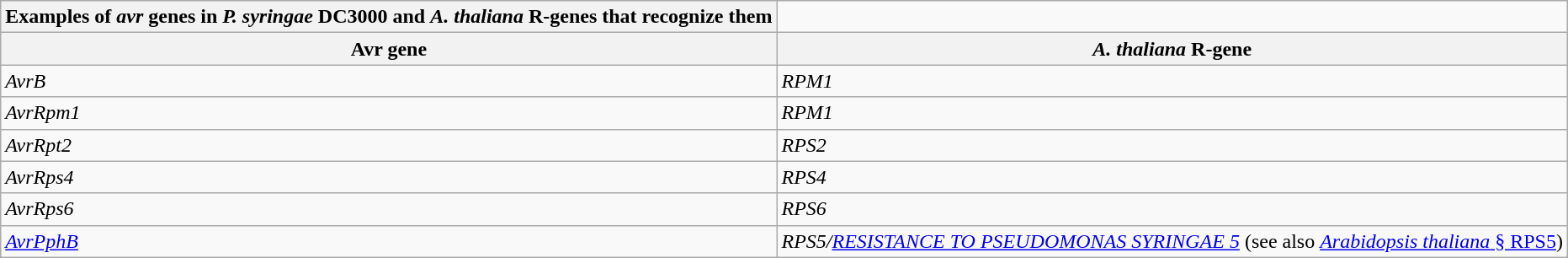<table class="wikitable">
<tr>
<th><strong>Examples of <em>avr</em> genes in <em>P. syringae</em> DC3000 and <em>A. thaliana</em> R-genes that recognize them</strong></th>
</tr>
<tr>
<th>Avr gene</th>
<th><em>A. thaliana</em> R-gene</th>
</tr>
<tr>
<td><em>AvrB </em></td>
<td><em> RPM1 </em></td>
</tr>
<tr>
<td><em>AvrRpm1</em></td>
<td><em>RPM1</em></td>
</tr>
<tr>
<td><em>AvrRpt2</em></td>
<td><em> RPS2</em></td>
</tr>
<tr>
<td><em>AvrRps4</em></td>
<td><em>RPS4 </em></td>
</tr>
<tr>
<td><em>AvrRps6</em></td>
<td><em>RPS6 </em></td>
</tr>
<tr>
<td><em><a href='#'>AvrPphB</a></em></td>
<td><em>RPS5/<a href='#'>RESISTANCE TO PSEUDOMONAS SYRINGAE 5</a></em> (see also <a href='#'><em>Arabidopsis thaliana</em> § RPS5</a>)</td>
</tr>
</table>
